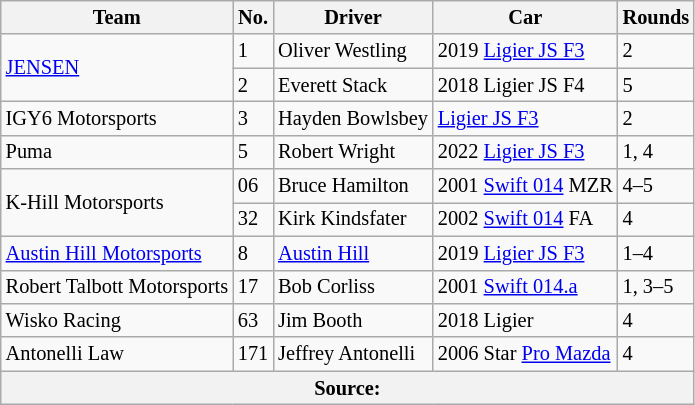<table class="wikitable" style="font-size: 85%;" border="1">
<tr>
<th>Team</th>
<th>No.</th>
<th>Driver</th>
<th>Car</th>
<th>Rounds</th>
</tr>
<tr>
<td rowspan="2"><a href='#'>JENSEN</a></td>
<td>1</td>
<td> Oliver Westling</td>
<td>2019 <a href='#'>Ligier JS F3</a></td>
<td>2</td>
</tr>
<tr>
<td>2</td>
<td> Everett Stack</td>
<td>2018 Ligier JS F4</td>
<td>5</td>
</tr>
<tr>
<td>IGY6 Motorsports</td>
<td>3</td>
<td> Hayden Bowlsbey</td>
<td><a href='#'>Ligier JS F3</a></td>
<td>2</td>
</tr>
<tr>
<td>Puma</td>
<td>5</td>
<td> Robert Wright</td>
<td>2022 <a href='#'>Ligier JS F3</a></td>
<td>1, 4</td>
</tr>
<tr>
<td rowspan="2">K-Hill Motorsports</td>
<td>06</td>
<td> Bruce Hamilton</td>
<td>2001 <a href='#'>Swift 014</a> MZR</td>
<td>4–5</td>
</tr>
<tr>
<td>32</td>
<td> Kirk Kindsfater</td>
<td>2002 <a href='#'>Swift 014</a> FA</td>
<td>4</td>
</tr>
<tr>
<td><a href='#'>Austin Hill Motorsports</a></td>
<td>8</td>
<td> <a href='#'>Austin Hill</a></td>
<td>2019 <a href='#'>Ligier JS F3</a></td>
<td>1–4</td>
</tr>
<tr>
<td>Robert Talbott Motorsports</td>
<td>17</td>
<td> Bob Corliss</td>
<td>2001 <a href='#'>Swift 014.a</a></td>
<td>1, 3–5</td>
</tr>
<tr>
<td>Wisko Racing</td>
<td>63</td>
<td> Jim Booth</td>
<td>2018 Ligier</td>
<td>4</td>
</tr>
<tr>
<td>Antonelli Law</td>
<td>171</td>
<td> Jeffrey Antonelli</td>
<td>2006 Star <a href='#'>Pro Mazda</a></td>
<td>4</td>
</tr>
<tr>
<th colspan="5">Source:</th>
</tr>
</table>
